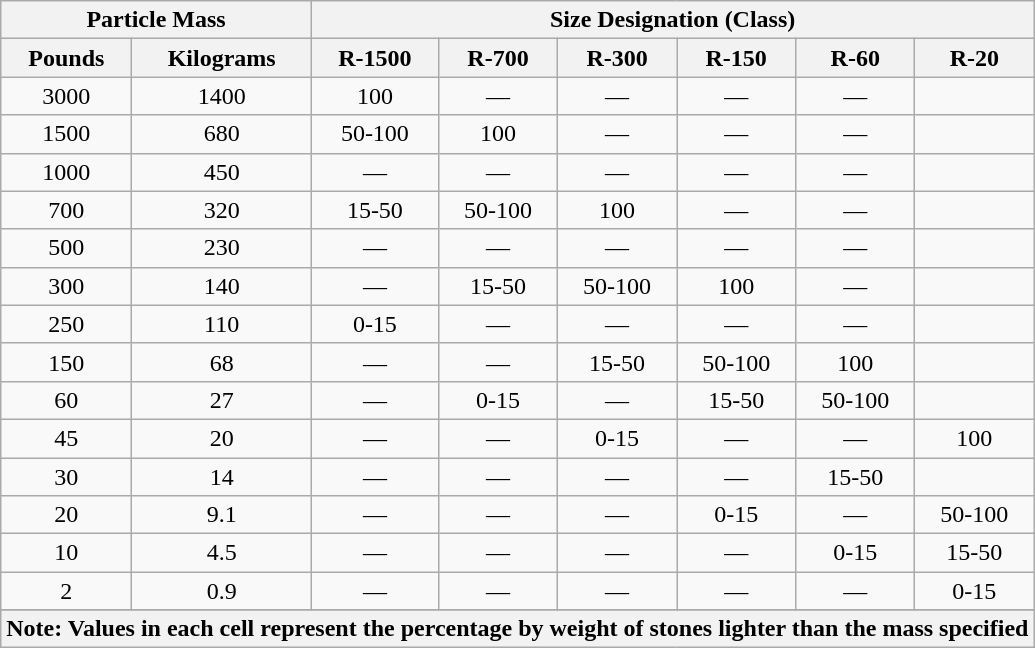<table class="wikitable" style="text-align: center;">
<tr>
<th colspan="2">Particle Mass</th>
<th colspan="6">Size Designation (Class)</th>
</tr>
<tr>
<th>Pounds</th>
<th>Kilograms</th>
<th>R-1500</th>
<th>R-700</th>
<th>R-300</th>
<th>R-150</th>
<th>R-60</th>
<th>R-20</th>
</tr>
<tr>
<td>3000</td>
<td>1400</td>
<td>100</td>
<td>—</td>
<td>—</td>
<td>—</td>
<td>—</td>
<td></td>
</tr>
<tr>
<td>1500</td>
<td>680</td>
<td>50-100</td>
<td>100</td>
<td>—</td>
<td>—</td>
<td>—</td>
<td></td>
</tr>
<tr>
<td>1000</td>
<td>450</td>
<td>—</td>
<td>—</td>
<td>—</td>
<td>—</td>
<td>—</td>
<td></td>
</tr>
<tr>
<td>700</td>
<td>320</td>
<td>15-50</td>
<td>50-100</td>
<td>100</td>
<td>—</td>
<td>—</td>
<td></td>
</tr>
<tr>
<td>500</td>
<td>230</td>
<td>—</td>
<td>—</td>
<td>—</td>
<td>—</td>
<td>—</td>
<td></td>
</tr>
<tr>
<td>300</td>
<td>140</td>
<td>—</td>
<td>15-50</td>
<td>50-100</td>
<td>100</td>
<td>—</td>
<td></td>
</tr>
<tr>
<td>250</td>
<td>110</td>
<td>0-15</td>
<td>—</td>
<td>—</td>
<td>—</td>
<td>—</td>
<td></td>
</tr>
<tr>
<td>150</td>
<td>68</td>
<td>—</td>
<td>—</td>
<td>15-50</td>
<td>50-100</td>
<td>100</td>
<td></td>
</tr>
<tr>
<td>60</td>
<td>27</td>
<td>—</td>
<td>0-15</td>
<td>—</td>
<td>15-50</td>
<td>50-100</td>
<td></td>
</tr>
<tr>
<td>45</td>
<td>20</td>
<td>—</td>
<td>—</td>
<td>0-15</td>
<td>—</td>
<td>—</td>
<td>100</td>
</tr>
<tr>
<td>30</td>
<td>14</td>
<td>—</td>
<td>—</td>
<td>—</td>
<td>—</td>
<td>15-50</td>
<td></td>
</tr>
<tr>
<td>20</td>
<td>9.1</td>
<td>—</td>
<td>—</td>
<td>—</td>
<td>0-15</td>
<td>—</td>
<td>50-100</td>
</tr>
<tr>
<td>10</td>
<td>4.5</td>
<td>—</td>
<td>—</td>
<td>—</td>
<td>—</td>
<td>0-15</td>
<td>15-50</td>
</tr>
<tr>
<td>2</td>
<td>0.9</td>
<td>—</td>
<td>—</td>
<td>—</td>
<td>—</td>
<td>—</td>
<td>0-15</td>
</tr>
<tr>
</tr>
<tr>
<th colspan="8">Note: Values in each cell represent the percentage by weight of stones lighter than the mass specified</th>
</tr>
</table>
